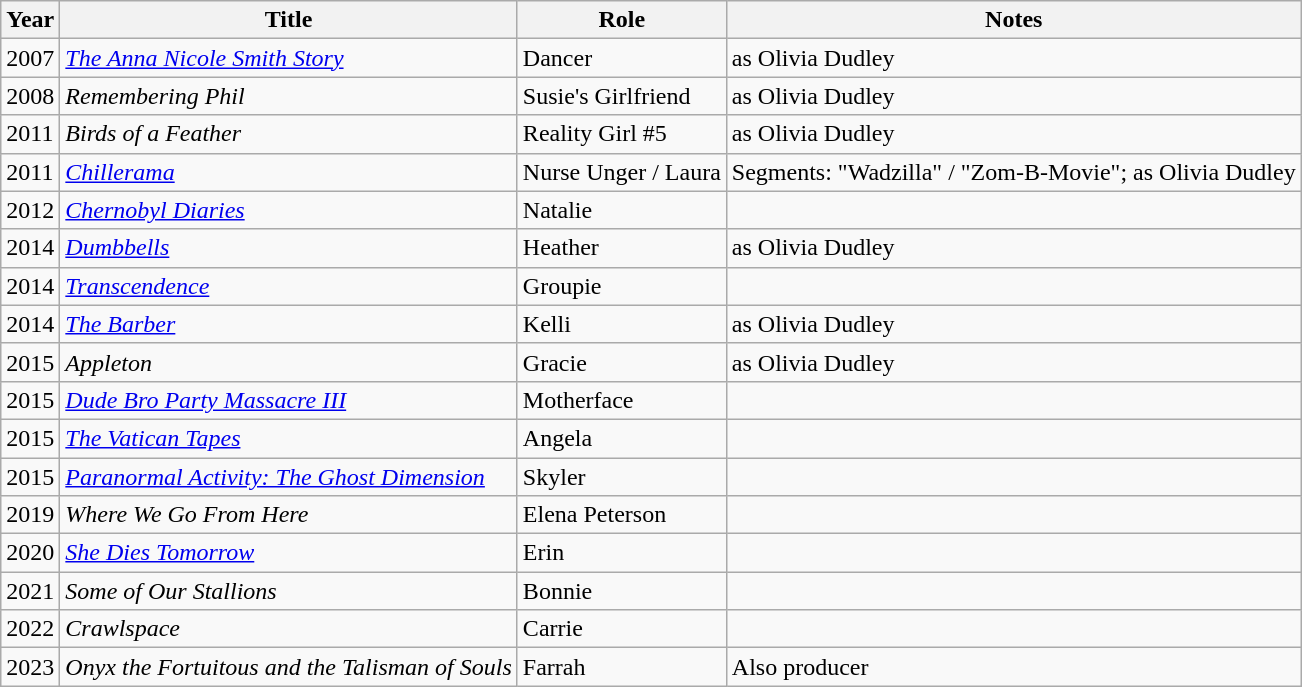<table class="wikitable sortable">
<tr>
<th>Year</th>
<th>Title</th>
<th>Role</th>
<th class="unsortable">Notes</th>
</tr>
<tr>
<td>2007</td>
<td><em><a href='#'>The Anna Nicole Smith Story</a></em></td>
<td>Dancer</td>
<td>as Olivia Dudley</td>
</tr>
<tr>
<td>2008</td>
<td><em>Remembering Phil</em></td>
<td>Susie's Girlfriend</td>
<td>as Olivia Dudley</td>
</tr>
<tr>
<td>2011</td>
<td><em>Birds of a Feather</em></td>
<td>Reality Girl #5</td>
<td>as Olivia Dudley</td>
</tr>
<tr>
<td>2011</td>
<td><em><a href='#'>Chillerama</a></em></td>
<td>Nurse Unger / Laura</td>
<td>Segments: "Wadzilla" / "Zom-B-Movie"; as Olivia Dudley</td>
</tr>
<tr>
<td>2012</td>
<td><em><a href='#'>Chernobyl Diaries</a></em></td>
<td>Natalie</td>
<td></td>
</tr>
<tr>
<td>2014</td>
<td><em><a href='#'>Dumbbells</a></em></td>
<td>Heather</td>
<td>as Olivia Dudley</td>
</tr>
<tr>
<td>2014</td>
<td><em><a href='#'>Transcendence</a></em></td>
<td>Groupie</td>
<td></td>
</tr>
<tr>
<td>2014</td>
<td><em><a href='#'>The Barber</a></em></td>
<td>Kelli</td>
<td>as Olivia Dudley</td>
</tr>
<tr>
<td>2015</td>
<td><em>Appleton</em></td>
<td>Gracie</td>
<td>as Olivia Dudley</td>
</tr>
<tr>
<td>2015</td>
<td><em><a href='#'>Dude Bro Party Massacre III</a></em></td>
<td>Motherface</td>
<td></td>
</tr>
<tr>
<td>2015</td>
<td><em><a href='#'>The Vatican Tapes</a></em></td>
<td>Angela</td>
<td></td>
</tr>
<tr>
<td>2015</td>
<td><em><a href='#'>Paranormal Activity: The Ghost Dimension</a></em></td>
<td>Skyler</td>
<td></td>
</tr>
<tr>
<td>2019</td>
<td><em>Where We Go From Here</em></td>
<td>Elena Peterson</td>
<td></td>
</tr>
<tr>
<td>2020</td>
<td><em><a href='#'>She Dies Tomorrow</a></em></td>
<td>Erin</td>
<td></td>
</tr>
<tr>
<td>2021</td>
<td><em>Some of Our Stallions</em></td>
<td>Bonnie</td>
<td></td>
</tr>
<tr>
<td>2022</td>
<td><em>Crawlspace</em></td>
<td>Carrie</td>
<td></td>
</tr>
<tr>
<td>2023</td>
<td><em>Onyx the Fortuitous and the Talisman of Souls</em></td>
<td>Farrah</td>
<td>Also producer</td>
</tr>
</table>
